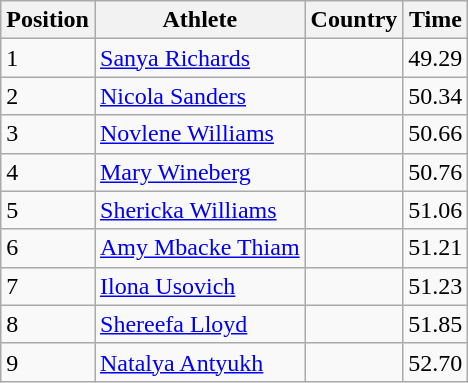<table class="wikitable">
<tr>
<th>Position</th>
<th>Athlete</th>
<th>Country</th>
<th>Time</th>
</tr>
<tr>
<td>1</td>
<td><a href='#'>Sanya Richards</a></td>
<td></td>
<td>49.29</td>
</tr>
<tr>
<td>2</td>
<td><a href='#'>Nicola Sanders</a></td>
<td></td>
<td>50.34</td>
</tr>
<tr>
<td>3</td>
<td><a href='#'>Novlene Williams</a></td>
<td></td>
<td>50.66</td>
</tr>
<tr>
<td>4</td>
<td><a href='#'>Mary Wineberg</a></td>
<td></td>
<td>50.76</td>
</tr>
<tr>
<td>5</td>
<td><a href='#'>Shericka Williams</a></td>
<td></td>
<td>51.06</td>
</tr>
<tr>
<td>6</td>
<td><a href='#'>Amy Mbacke Thiam</a></td>
<td></td>
<td>51.21</td>
</tr>
<tr>
<td>7</td>
<td><a href='#'>Ilona Usovich</a></td>
<td></td>
<td>51.23</td>
</tr>
<tr>
<td>8</td>
<td><a href='#'>Shereefa Lloyd</a></td>
<td></td>
<td>51.85</td>
</tr>
<tr>
<td>9</td>
<td><a href='#'>Natalya Antyukh</a></td>
<td></td>
<td>52.70</td>
</tr>
</table>
